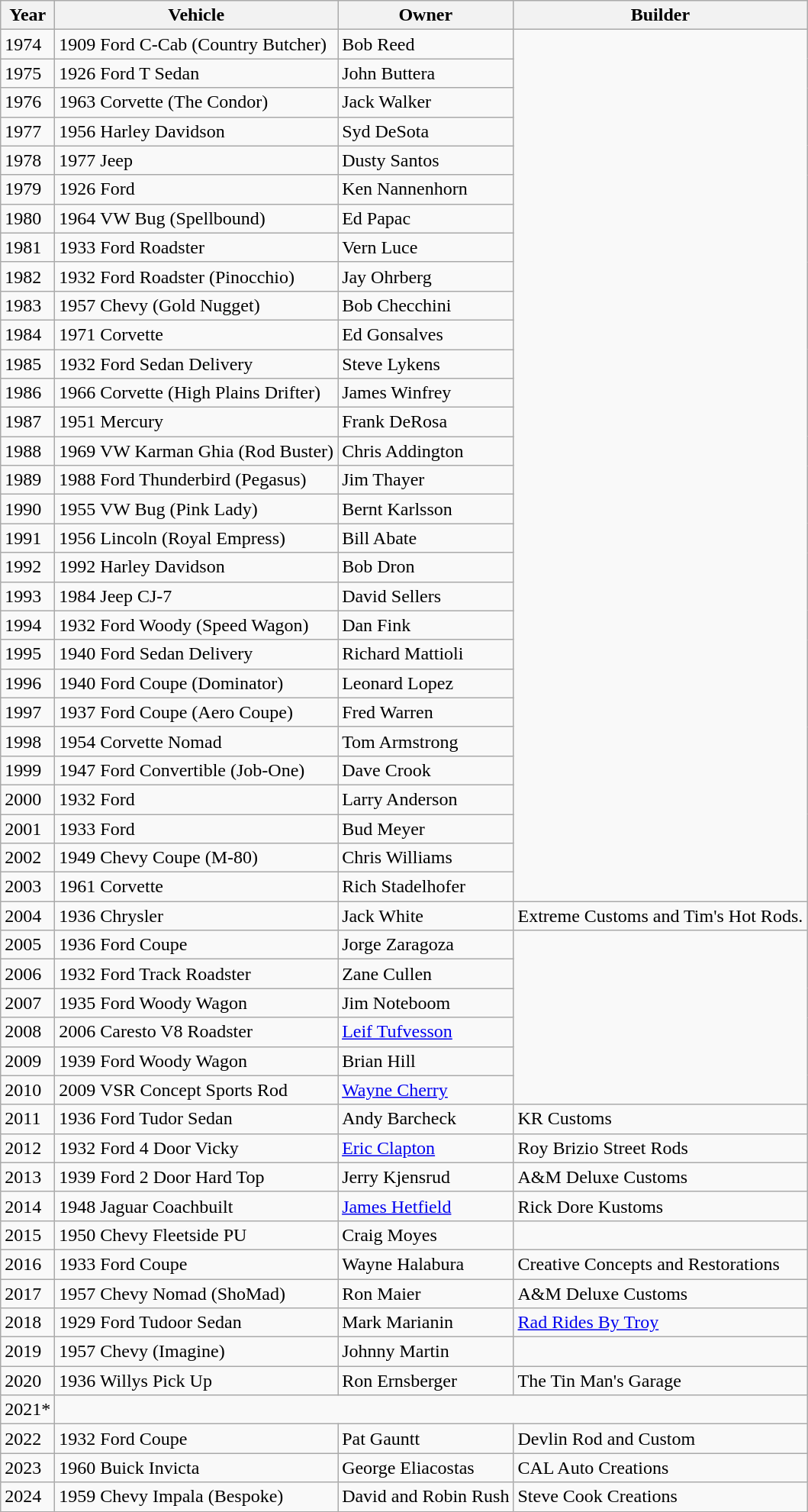<table class="wikitable">
<tr>
<th>Year</th>
<th>Vehicle</th>
<th>Owner</th>
<th>Builder</th>
</tr>
<tr>
<td>1974</td>
<td>1909 Ford C-Cab (Country Butcher)</td>
<td>Bob Reed</td>
</tr>
<tr>
<td>1975</td>
<td>1926 Ford T Sedan</td>
<td>John Buttera</td>
</tr>
<tr>
<td>1976</td>
<td>1963 Corvette (The Condor)</td>
<td>Jack Walker</td>
</tr>
<tr>
<td>1977</td>
<td>1956 Harley Davidson</td>
<td>Syd DeSota</td>
</tr>
<tr>
<td>1978</td>
<td>1977 Jeep</td>
<td>Dusty Santos</td>
</tr>
<tr>
<td>1979</td>
<td>1926 Ford</td>
<td>Ken Nannenhorn</td>
</tr>
<tr>
<td>1980</td>
<td>1964 VW Bug (Spellbound)</td>
<td>Ed Papac</td>
</tr>
<tr>
<td>1981</td>
<td>1933 Ford Roadster</td>
<td>Vern Luce</td>
</tr>
<tr>
<td>1982</td>
<td>1932 Ford Roadster (Pinocchio)</td>
<td>Jay Ohrberg</td>
</tr>
<tr>
<td>1983</td>
<td>1957 Chevy (Gold Nugget)</td>
<td>Bob Checchini</td>
</tr>
<tr>
<td>1984</td>
<td>1971 Corvette</td>
<td>Ed Gonsalves</td>
</tr>
<tr>
<td>1985</td>
<td>1932 Ford Sedan Delivery</td>
<td>Steve Lykens</td>
</tr>
<tr>
<td>1986</td>
<td>1966 Corvette (High Plains Drifter)</td>
<td>James Winfrey</td>
</tr>
<tr>
<td>1987</td>
<td>1951 Mercury</td>
<td>Frank DeRosa</td>
</tr>
<tr>
<td>1988</td>
<td>1969 VW Karman Ghia (Rod Buster)</td>
<td>Chris Addington</td>
</tr>
<tr>
<td>1989</td>
<td>1988 Ford Thunderbird (Pegasus)</td>
<td>Jim Thayer</td>
</tr>
<tr>
<td>1990</td>
<td>1955 VW Bug (Pink Lady)</td>
<td>Bernt Karlsson</td>
</tr>
<tr>
<td>1991</td>
<td>1956 Lincoln (Royal Empress)</td>
<td>Bill Abate</td>
</tr>
<tr>
<td>1992</td>
<td>1992 Harley Davidson</td>
<td>Bob Dron</td>
</tr>
<tr>
<td>1993</td>
<td>1984 Jeep CJ-7</td>
<td>David Sellers</td>
</tr>
<tr>
<td>1994</td>
<td>1932 Ford Woody (Speed Wagon)</td>
<td>Dan Fink</td>
</tr>
<tr>
<td>1995</td>
<td>1940 Ford Sedan Delivery</td>
<td>Richard Mattioli</td>
</tr>
<tr>
<td>1996</td>
<td>1940 Ford Coupe (Dominator)</td>
<td>Leonard Lopez</td>
</tr>
<tr>
<td>1997</td>
<td>1937 Ford Coupe (Aero Coupe)</td>
<td>Fred Warren</td>
</tr>
<tr>
<td>1998</td>
<td>1954 Corvette Nomad</td>
<td>Tom Armstrong</td>
</tr>
<tr>
<td>1999</td>
<td>1947 Ford Convertible (Job-One)</td>
<td>Dave Crook</td>
</tr>
<tr>
<td>2000</td>
<td>1932 Ford</td>
<td>Larry Anderson</td>
</tr>
<tr>
<td>2001</td>
<td>1933 Ford</td>
<td>Bud Meyer</td>
</tr>
<tr>
<td>2002</td>
<td>1949 Chevy Coupe (M-80)</td>
<td>Chris Williams</td>
</tr>
<tr>
<td>2003</td>
<td>1961 Corvette</td>
<td>Rich Stadelhofer</td>
</tr>
<tr>
<td>2004</td>
<td>1936 Chrysler</td>
<td>Jack White</td>
<td>Extreme Customs and Tim's Hot Rods.</td>
</tr>
<tr>
<td>2005</td>
<td>1936 Ford Coupe</td>
<td>Jorge Zaragoza</td>
</tr>
<tr>
<td>2006</td>
<td>1932 Ford Track Roadster</td>
<td>Zane Cullen</td>
</tr>
<tr>
<td>2007</td>
<td>1935 Ford Woody Wagon</td>
<td>Jim Noteboom</td>
</tr>
<tr>
<td>2008</td>
<td>2006 Caresto V8 Roadster</td>
<td><a href='#'>Leif Tufvesson</a></td>
</tr>
<tr>
<td>2009</td>
<td>1939 Ford Woody Wagon</td>
<td>Brian Hill</td>
</tr>
<tr>
<td>2010</td>
<td>2009 VSR Concept Sports Rod</td>
<td><a href='#'>Wayne Cherry</a></td>
</tr>
<tr>
<td>2011</td>
<td>1936 Ford Tudor Sedan</td>
<td>Andy Barcheck</td>
<td>KR Customs</td>
</tr>
<tr>
<td>2012</td>
<td>1932 Ford 4 Door Vicky</td>
<td><a href='#'>Eric Clapton</a></td>
<td>Roy Brizio Street Rods</td>
</tr>
<tr>
<td>2013</td>
<td>1939 Ford 2 Door Hard Top</td>
<td>Jerry Kjensrud</td>
<td>A&M Deluxe Customs</td>
</tr>
<tr>
<td>2014</td>
<td>1948 Jaguar Coachbuilt</td>
<td><a href='#'>James Hetfield</a></td>
<td>Rick Dore Kustoms</td>
</tr>
<tr>
<td>2015</td>
<td>1950 Chevy Fleetside PU</td>
<td>Craig Moyes</td>
<td></td>
</tr>
<tr>
<td>2016</td>
<td>1933 Ford Coupe</td>
<td>Wayne Halabura</td>
<td>Creative Concepts and Restorations</td>
</tr>
<tr>
<td>2017</td>
<td>1957 Chevy Nomad (ShoMad)</td>
<td>Ron Maier</td>
<td>A&M Deluxe Customs</td>
</tr>
<tr>
<td>2018</td>
<td>1929 Ford Tudoor Sedan</td>
<td>Mark Marianin</td>
<td><a href='#'>Rad Rides By Troy</a></td>
</tr>
<tr>
<td>2019</td>
<td>1957 Chevy (Imagine)</td>
<td>Johnny Martin</td>
</tr>
<tr>
<td>2020</td>
<td>1936 Willys Pick Up</td>
<td>Ron Ernsberger</td>
<td>The Tin Man's Garage</td>
</tr>
<tr>
<td>2021*</td>
</tr>
<tr>
<td>2022</td>
<td>1932 Ford Coupe</td>
<td>Pat Gauntt</td>
<td>Devlin Rod and Custom</td>
</tr>
<tr>
<td>2023</td>
<td>1960 Buick Invicta</td>
<td>George Eliacostas</td>
<td>CAL Auto Creations</td>
</tr>
<tr>
<td>2024</td>
<td>1959 Chevy Impala (Bespoke)</td>
<td>David and Robin Rush</td>
<td>Steve Cook Creations</td>
</tr>
</table>
